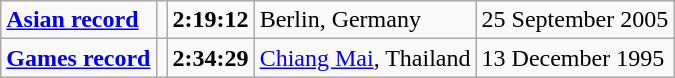<table class="wikitable">
<tr>
<td><strong><a href='#'>Asian record</a></strong></td>
<td></td>
<td><strong>2:19:12</strong></td>
<td>Berlin, Germany</td>
<td>25 September 2005</td>
</tr>
<tr>
<td><strong><a href='#'>Games record</a></strong></td>
<td></td>
<td><strong>2:34:29</strong></td>
<td><a href='#'>Chiang Mai</a>, Thailand</td>
<td>13 December 1995</td>
</tr>
</table>
